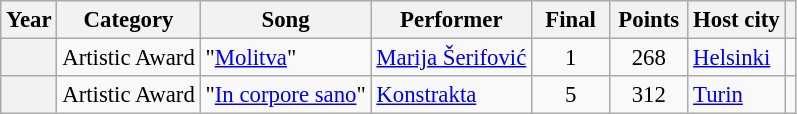<table class="wikitable plainrowheaders" style="font-size: 95%">
<tr>
<th>Year</th>
<th>Category</th>
<th>Song</th>
<th>Performer</th>
<th width=45px>Final</th>
<th width=45px>Points</th>
<th>Host city</th>
<th></th>
</tr>
<tr>
<th scope="row"></th>
<td>Artistic Award</td>
<td>"<a href='#'>Molitva</a>" </td>
<td><a href='#'>Marija Šerifović</a></td>
<td style="text-align:center;">1</td>
<td style="text-align:center;">268</td>
<td> <a href='#'>Helsinki</a></td>
<td></td>
</tr>
<tr>
<th scope="row"></th>
<td>Artistic Award</td>
<td>"<a href='#'>In corpore sano</a>"</td>
<td><a href='#'>Konstrakta</a></td>
<td style="text-align:center;">5</td>
<td style="text-align:center;">312</td>
<td> <a href='#'>Turin</a></td>
<td></td>
</tr>
</table>
